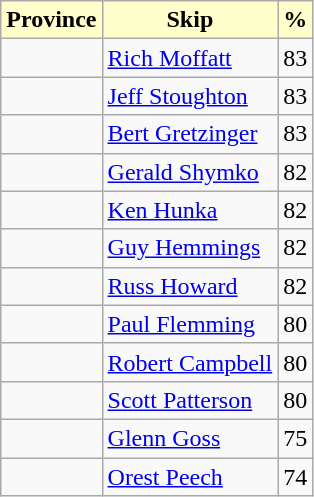<table class="wikitable">
<tr>
<th style="background: #ffffcc;">Province</th>
<th style="background: #ffffcc;">Skip</th>
<th style="background: #ffffcc;">%</th>
</tr>
<tr>
<td></td>
<td><a href='#'>Rich Moffatt</a></td>
<td>83</td>
</tr>
<tr>
<td></td>
<td><a href='#'>Jeff Stoughton</a></td>
<td>83</td>
</tr>
<tr>
<td></td>
<td><a href='#'>Bert Gretzinger</a></td>
<td>83</td>
</tr>
<tr>
<td></td>
<td><a href='#'>Gerald Shymko</a></td>
<td>82</td>
</tr>
<tr>
<td></td>
<td><a href='#'>Ken Hunka</a></td>
<td>82</td>
</tr>
<tr>
<td></td>
<td><a href='#'>Guy Hemmings</a></td>
<td>82</td>
</tr>
<tr>
<td></td>
<td><a href='#'>Russ Howard</a></td>
<td>82</td>
</tr>
<tr>
<td></td>
<td><a href='#'>Paul Flemming</a></td>
<td>80</td>
</tr>
<tr>
<td></td>
<td><a href='#'>Robert Campbell</a></td>
<td>80</td>
</tr>
<tr>
<td></td>
<td><a href='#'>Scott Patterson</a></td>
<td>80</td>
</tr>
<tr>
<td></td>
<td><a href='#'>Glenn Goss</a></td>
<td>75</td>
</tr>
<tr>
<td></td>
<td><a href='#'>Orest Peech</a></td>
<td>74</td>
</tr>
</table>
